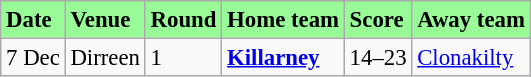<table class="wikitable" style=" float:left; margin:0.5em auto; font-size:95%">
<tr bgcolor="#98FB98">
<td><strong>Date</strong></td>
<td><strong>Venue</strong></td>
<td><strong>Round</strong></td>
<td><strong>Home team</strong></td>
<td><strong>Score</strong></td>
<td><strong>Away team</strong></td>
</tr>
<tr>
<td>7 Dec</td>
<td>Dirreen</td>
<td>1</td>
<td><strong><a href='#'>Killarney</a></strong></td>
<td>14–23</td>
<td><a href='#'>Clonakilty</a></td>
</tr>
</table>
